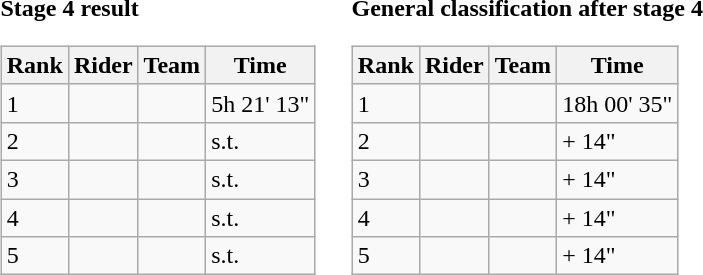<table>
<tr>
<td><strong>Stage 4 result</strong><br><table class=wikitable>
<tr>
<th scope="col">Rank</th>
<th scope="col">Rider</th>
<th scope="col">Team</th>
<th scope="col">Time</th>
</tr>
<tr>
<td>1</td>
<td></td>
<td></td>
<td>5h 21' 13"</td>
</tr>
<tr>
<td>2</td>
<td></td>
<td></td>
<td>s.t.</td>
</tr>
<tr>
<td>3</td>
<td></td>
<td></td>
<td>s.t.</td>
</tr>
<tr>
<td>4</td>
<td></td>
<td></td>
<td>s.t.</td>
</tr>
<tr>
<td>5</td>
<td></td>
<td></td>
<td>s.t.</td>
</tr>
</table>
</td>
<td></td>
<td><strong>General classification after stage 4</strong><br><table class=wikitable>
<tr>
<th scope="col">Rank</th>
<th scope="col">Rider</th>
<th scope="col">Team</th>
<th scope="col">Time</th>
</tr>
<tr>
<td>1</td>
<td></td>
<td></td>
<td>18h 00' 35"</td>
</tr>
<tr>
<td>2</td>
<td></td>
<td></td>
<td>+ 14"</td>
</tr>
<tr>
<td>3</td>
<td></td>
<td></td>
<td>+ 14"</td>
</tr>
<tr>
<td>4</td>
<td></td>
<td></td>
<td>+ 14"</td>
</tr>
<tr>
<td>5</td>
<td></td>
<td></td>
<td>+ 14"</td>
</tr>
</table>
</td>
</tr>
</table>
